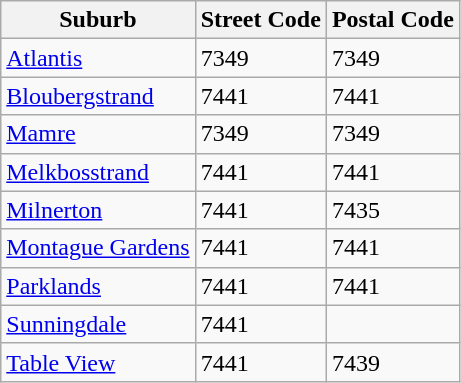<table class="wikitable" style="border:1px solid">
<tr>
<th>Suburb</th>
<th>Street Code</th>
<th>Postal Code</th>
</tr>
<tr>
<td><a href='#'>Atlantis</a></td>
<td>7349</td>
<td>7349</td>
</tr>
<tr>
<td><a href='#'>Bloubergstrand</a></td>
<td>7441</td>
<td>7441</td>
</tr>
<tr>
<td><a href='#'>Mamre</a></td>
<td>7349</td>
<td>7349</td>
</tr>
<tr>
<td><a href='#'>Melkbosstrand</a></td>
<td>7441</td>
<td>7441</td>
</tr>
<tr>
<td><a href='#'>Milnerton</a></td>
<td>7441</td>
<td>7435</td>
</tr>
<tr>
<td><a href='#'>Montague Gardens</a></td>
<td>7441</td>
<td>7441</td>
</tr>
<tr>
<td><a href='#'>Parklands</a></td>
<td>7441</td>
<td>7441</td>
</tr>
<tr>
<td><a href='#'>Sunningdale</a></td>
<td>7441</td>
<td></td>
</tr>
<tr>
<td><a href='#'>Table View</a></td>
<td>7441</td>
<td>7439</td>
</tr>
</table>
